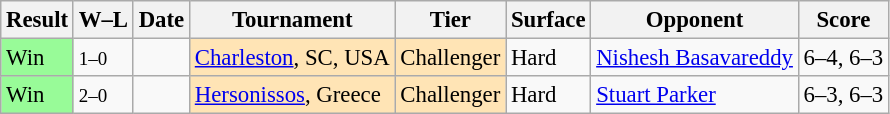<table class="wikitable" style=font-size:95%>
<tr>
<th>Result</th>
<th class="unsortable">W–L</th>
<th>Date</th>
<th>Tournament</th>
<th>Tier</th>
<th>Surface</th>
<th>Opponent</th>
<th class="unsortable">Score</th>
</tr>
<tr>
<td bgcolor=98FB98>Win</td>
<td><small>1–0</small></td>
<td><a href='#'></a></td>
<td style="background:moccasin;"><a href='#'>Charleston</a>, SC, USA</td>
<td style="background:moccasin;">Challenger</td>
<td>Hard</td>
<td> <a href='#'>Nishesh Basavareddy</a></td>
<td>6–4, 6–3</td>
</tr>
<tr>
<td bgcolor=98FB98>Win</td>
<td><small>2–0</small></td>
<td><a href='#'></a></td>
<td style="background:moccasin;"><a href='#'>Hersonissos</a>, Greece</td>
<td style="background:moccasin;">Challenger</td>
<td>Hard</td>
<td> <a href='#'> Stuart Parker</a></td>
<td>6–3, 6–3</td>
</tr>
</table>
